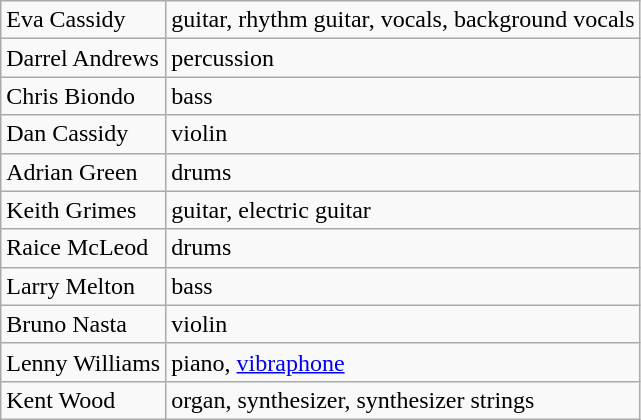<table class="wikitable">
<tr>
<td>Eva Cassidy</td>
<td>guitar, rhythm guitar, vocals, background vocals</td>
</tr>
<tr>
<td>Darrel Andrews</td>
<td>percussion</td>
</tr>
<tr>
<td>Chris Biondo</td>
<td>bass</td>
</tr>
<tr>
<td>Dan Cassidy</td>
<td>violin</td>
</tr>
<tr>
<td>Adrian Green</td>
<td>drums</td>
</tr>
<tr>
<td>Keith Grimes</td>
<td>guitar, electric guitar</td>
</tr>
<tr>
<td>Raice McLeod</td>
<td>drums</td>
</tr>
<tr>
<td>Larry Melton</td>
<td>bass</td>
</tr>
<tr>
<td>Bruno Nasta</td>
<td>violin</td>
</tr>
<tr>
<td>Lenny Williams</td>
<td>piano, <a href='#'>vibraphone</a></td>
</tr>
<tr>
<td>Kent Wood</td>
<td>organ, synthesizer, synthesizer strings</td>
</tr>
</table>
